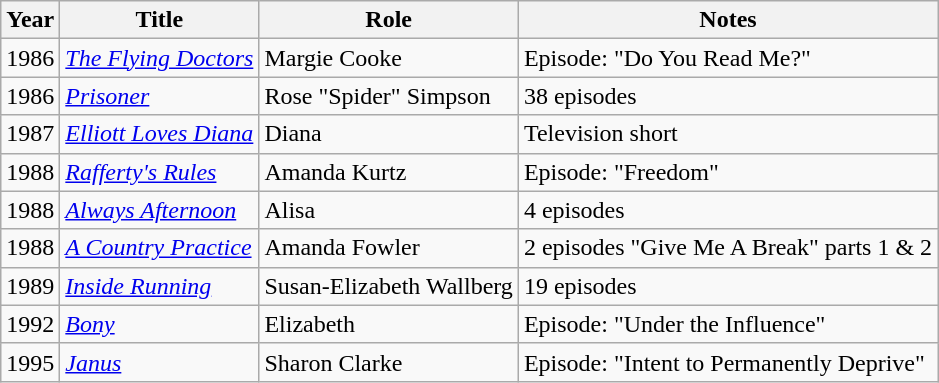<table class="wikitable sortable">
<tr>
<th>Year</th>
<th>Title</th>
<th>Role</th>
<th>Notes</th>
</tr>
<tr>
<td>1986</td>
<td><em><a href='#'>The Flying Doctors</a></em></td>
<td>Margie Cooke</td>
<td>Episode: "Do You Read Me?"</td>
</tr>
<tr>
<td>1986</td>
<td><em><a href='#'>Prisoner</a></em></td>
<td>Rose "Spider" Simpson</td>
<td>38 episodes</td>
</tr>
<tr>
<td>1987</td>
<td><em><a href='#'>Elliott Loves Diana</a></em></td>
<td>Diana</td>
<td>Television short</td>
</tr>
<tr>
<td>1988</td>
<td><em><a href='#'>Rafferty's Rules</a></em></td>
<td>Amanda Kurtz</td>
<td>Episode: "Freedom"</td>
</tr>
<tr>
<td>1988</td>
<td><em><a href='#'>Always Afternoon</a></em></td>
<td>Alisa</td>
<td>4 episodes</td>
</tr>
<tr>
<td>1988</td>
<td><em><a href='#'>A Country Practice</a></em></td>
<td>Amanda Fowler</td>
<td>2 episodes "Give Me A Break" parts 1 & 2</td>
</tr>
<tr>
<td>1989</td>
<td><em><a href='#'>Inside Running</a></em></td>
<td>Susan-Elizabeth Wallberg</td>
<td>19 episodes</td>
</tr>
<tr>
<td>1992</td>
<td><em><a href='#'>Bony</a></em></td>
<td>Elizabeth</td>
<td>Episode: "Under the Influence"</td>
</tr>
<tr>
<td>1995</td>
<td><em><a href='#'>Janus</a></em></td>
<td>Sharon Clarke</td>
<td>Episode: "Intent to Permanently Deprive"</td>
</tr>
</table>
